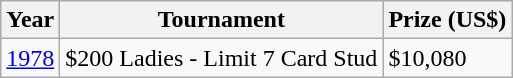<table class="wikitable">
<tr>
<th>Year</th>
<th>Tournament</th>
<th>Prize (US$)</th>
</tr>
<tr>
<td><a href='#'>1978</a></td>
<td>$200 Ladies - Limit 7 Card Stud</td>
<td>$10,080</td>
</tr>
</table>
